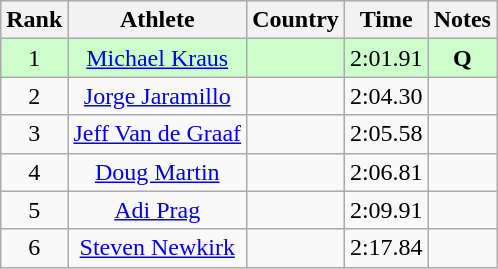<table class="wikitable sortable" style="text-align:center">
<tr>
<th>Rank</th>
<th>Athlete</th>
<th>Country</th>
<th>Time</th>
<th>Notes</th>
</tr>
<tr bgcolor=ccffcc>
<td>1</td>
<td><a href='#'>Michael Kraus</a></td>
<td align=left></td>
<td>2:01.91</td>
<td><strong>Q </strong></td>
</tr>
<tr>
<td>2</td>
<td><a href='#'>Jorge Jaramillo</a></td>
<td align=left></td>
<td>2:04.30</td>
<td><strong> </strong></td>
</tr>
<tr>
<td>3</td>
<td><a href='#'>Jeff Van de Graaf</a></td>
<td align=left></td>
<td>2:05.58</td>
<td><strong> </strong></td>
</tr>
<tr>
<td>4</td>
<td><a href='#'>Doug Martin</a></td>
<td align=left></td>
<td>2:06.81</td>
<td><strong> </strong></td>
</tr>
<tr>
<td>5</td>
<td><a href='#'>Adi Prag</a></td>
<td align=left></td>
<td>2:09.91</td>
<td><strong> </strong></td>
</tr>
<tr>
<td>6</td>
<td><a href='#'>Steven Newkirk</a></td>
<td align=left></td>
<td>2:17.84</td>
<td><strong> </strong></td>
</tr>
</table>
